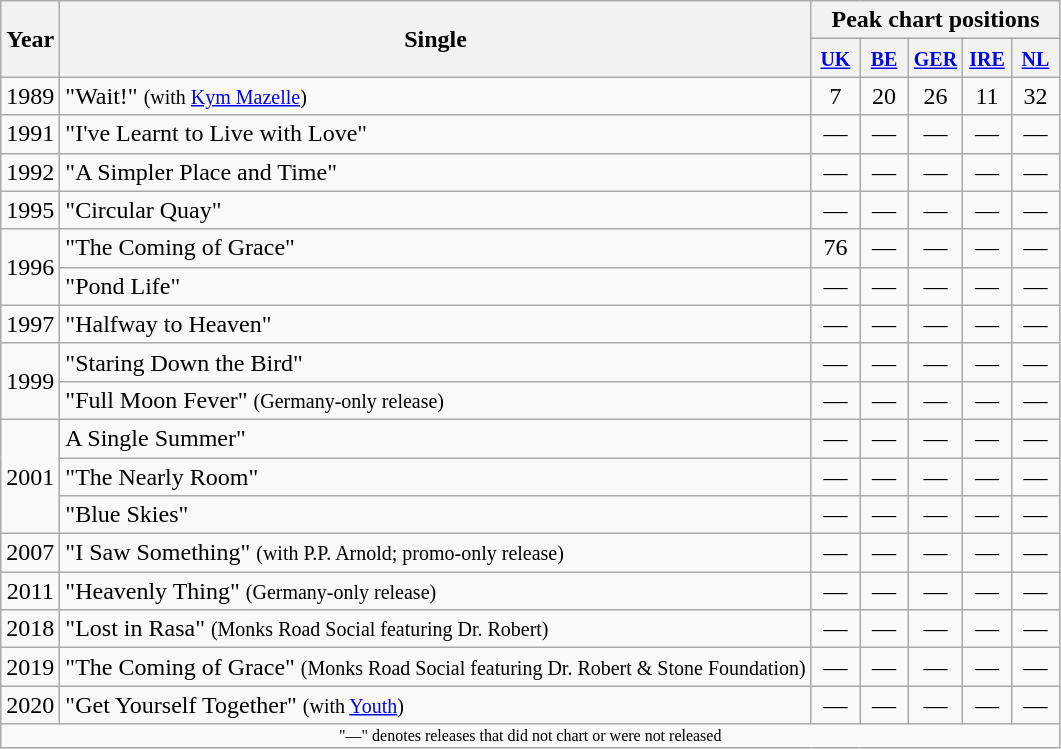<table class="wikitable" style="text-align:center;">
<tr>
<th rowspan="2">Year</th>
<th rowspan="2">Single</th>
<th colspan="5">Peak chart positions</th>
</tr>
<tr>
<th width="25"><small><a href='#'>UK</a></small><br></th>
<th width="25"><small><a href='#'>BE</a></small><br></th>
<th width="25"><small><a href='#'>GER</a></small><br></th>
<th width="25"><small><a href='#'>IRE</a></small><br></th>
<th width="25"><small><a href='#'>NL</a></small><br></th>
</tr>
<tr>
<td style="text-align:center;">1989</td>
<td align="left">"Wait!" <small>(with <a href='#'>Kym Mazelle</a>)</small></td>
<td style="text-align:center;">7</td>
<td style="text-align:center;">20</td>
<td style="text-align:center;">26</td>
<td style="text-align:center;">11</td>
<td style="text-align:center;">32</td>
</tr>
<tr>
<td>1991</td>
<td align="left">"I've Learnt to Live with Love"</td>
<td style="text-align:center;">—</td>
<td style="text-align:center;">—</td>
<td style="text-align:center;">—</td>
<td style="text-align:center;">—</td>
<td style="text-align:center;">—</td>
</tr>
<tr>
<td>1992</td>
<td align="left">"A Simpler Place and Time"</td>
<td style="text-align:center;">—</td>
<td style="text-align:center;">—</td>
<td style="text-align:center;">—</td>
<td style="text-align:center;">—</td>
<td style="text-align:center;">—</td>
</tr>
<tr>
<td>1995</td>
<td align="left">"Circular Quay"</td>
<td style="text-align:center;">—</td>
<td style="text-align:center;">—</td>
<td style="text-align:center;">—</td>
<td style="text-align:center;">—</td>
<td style="text-align:center;">—</td>
</tr>
<tr>
<td rowspan="2">1996</td>
<td align="left">"The Coming of Grace"</td>
<td style="text-align:center;">76</td>
<td style="text-align:center;">—</td>
<td style="text-align:center;">—</td>
<td style="text-align:center;">—</td>
<td style="text-align:center;">—</td>
</tr>
<tr>
<td align="left">"Pond Life"</td>
<td style="text-align:center;">—</td>
<td style="text-align:center;">—</td>
<td style="text-align:center;">—</td>
<td style="text-align:center;">—</td>
<td style="text-align:center;">—</td>
</tr>
<tr>
<td>1997</td>
<td align="left">"Halfway to Heaven"</td>
<td style="text-align:center;">—</td>
<td style="text-align:center;">—</td>
<td style="text-align:center;">—</td>
<td style="text-align:center;">—</td>
<td style="text-align:center;">—</td>
</tr>
<tr>
<td rowspan="2">1999</td>
<td align="left">"Staring Down the Bird"</td>
<td style="text-align:center;">—</td>
<td style="text-align:center;">—</td>
<td style="text-align:center;">—</td>
<td style="text-align:center;">—</td>
<td style="text-align:center;">—</td>
</tr>
<tr>
<td align="left">"Full Moon Fever" <small>(Germany-only release)</small></td>
<td style="text-align:center;">—</td>
<td style="text-align:center;">—</td>
<td style="text-align:center;">—</td>
<td style="text-align:center;">—</td>
<td style="text-align:center;">—</td>
</tr>
<tr>
<td rowspan="3">2001</td>
<td align="left">A Single Summer"</td>
<td style="text-align:center;">—</td>
<td style="text-align:center;">—</td>
<td style="text-align:center;">—</td>
<td style="text-align:center;">—</td>
<td style="text-align:center;">—</td>
</tr>
<tr>
<td align="left">"The Nearly Room"</td>
<td style="text-align:center;">—</td>
<td style="text-align:center;">—</td>
<td style="text-align:center;">—</td>
<td style="text-align:center;">—</td>
<td style="text-align:center;">—</td>
</tr>
<tr>
<td align="left">"Blue Skies"</td>
<td style="text-align:center;">—</td>
<td style="text-align:center;">—</td>
<td style="text-align:center;">—</td>
<td style="text-align:center;">—</td>
<td style="text-align:center;">—</td>
</tr>
<tr>
<td>2007</td>
<td align="left">"I Saw Something" <small>(with P.P. Arnold; promo-only release)</small></td>
<td style="text-align:center;">—</td>
<td style="text-align:center;">—</td>
<td style="text-align:center;">—</td>
<td style="text-align:center;">—</td>
<td style="text-align:center;">—</td>
</tr>
<tr>
<td>2011</td>
<td align="left">"Heavenly Thing" <small>(Germany-only release)</small></td>
<td style="text-align:center;">—</td>
<td style="text-align:center;">—</td>
<td style="text-align:center;">—</td>
<td style="text-align:center;">—</td>
<td style="text-align:center;">—</td>
</tr>
<tr>
<td>2018</td>
<td align="left">"Lost in Rasa" <small>(Monks Road Social featuring Dr. Robert)</small></td>
<td style="text-align:center;">—</td>
<td style="text-align:center;">—</td>
<td style="text-align:center;">—</td>
<td style="text-align:center;">—</td>
<td style="text-align:center;">—</td>
</tr>
<tr>
<td>2019</td>
<td align="left">"The Coming of Grace" <small>(Monks Road Social featuring Dr. Robert & Stone Foundation)</small></td>
<td style="text-align:center;">—</td>
<td style="text-align:center;">—</td>
<td style="text-align:center;">—</td>
<td style="text-align:center;">—</td>
<td style="text-align:center;">—</td>
</tr>
<tr>
<td>2020</td>
<td align="left">"Get Yourself Together" <small>(with <a href='#'>Youth</a>)</small></td>
<td style="text-align:center;">—</td>
<td style="text-align:center;">—</td>
<td style="text-align:center;">—</td>
<td style="text-align:center;">—</td>
<td style="text-align:center;">—</td>
</tr>
<tr>
<td colspan="7" style="font-size:8pt">"—" denotes releases that did not chart or were not released</td>
</tr>
</table>
